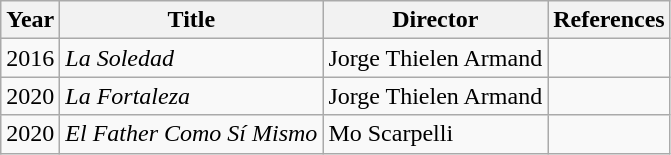<table class="wikitable">
<tr>
<th>Year</th>
<th>Title</th>
<th>Director</th>
<th>References</th>
</tr>
<tr>
<td>2016</td>
<td><em>La Soledad</em></td>
<td>Jorge Thielen Armand</td>
<td></td>
</tr>
<tr>
<td>2020</td>
<td><em>La Fortaleza</em></td>
<td>Jorge Thielen Armand</td>
<td></td>
</tr>
<tr>
<td>2020</td>
<td><em>El Father Como Sí Mismo</em></td>
<td>Mo Scarpelli</td>
<td></td>
</tr>
</table>
